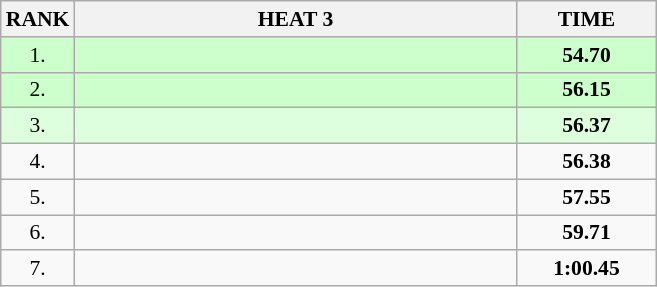<table class="wikitable" style="border-collapse: collapse; font-size: 90%;">
<tr>
<th>RANK</th>
<th align="left" style="width: 20em">HEAT 3</th>
<th align="center" style="width: 6em">TIME</th>
</tr>
<tr style="background:#ccffcc;">
<td align="center">1.</td>
<td></td>
<td align="center"><strong>54.70</strong></td>
</tr>
<tr style="background:#ccffcc;">
<td align="center">2.</td>
<td></td>
<td align="center"><strong>56.15</strong></td>
</tr>
<tr style="background:#ddffdd;">
<td align="center">3.</td>
<td></td>
<td align="center"><strong>56.37</strong></td>
</tr>
<tr>
<td align="center">4.</td>
<td></td>
<td align="center"><strong>56.38</strong></td>
</tr>
<tr>
<td align="center">5.</td>
<td></td>
<td align="center"><strong>57.55</strong></td>
</tr>
<tr>
<td align="center">6.</td>
<td></td>
<td align="center"><strong>59.71</strong></td>
</tr>
<tr>
<td align="center">7.</td>
<td></td>
<td align="center"><strong>1:00.45</strong></td>
</tr>
</table>
